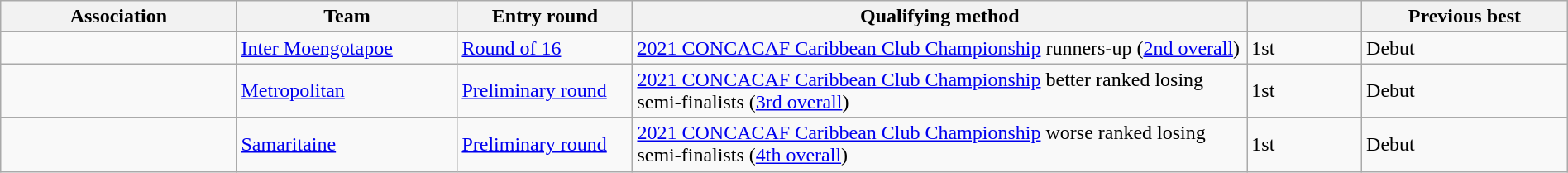<table class="wikitable" style="table-layout:fixed;width:100%;">
<tr>
<th width=15%>Association</th>
<th width=14%>Team</th>
<th width=11%>Entry round</th>
<th width=40%>Qualifying method</th>
<th width=7%> </th>
<th width=13%>Previous best </th>
</tr>
<tr>
<td></td>
<td><a href='#'>Inter Moengotapoe</a></td>
<td><a href='#'>Round of 16</a></td>
<td><a href='#'>2021 CONCACAF Caribbean Club Championship</a> runners-up (<a href='#'>2nd overall</a>)</td>
<td>1st</td>
<td>Debut</td>
</tr>
<tr>
<td></td>
<td><a href='#'>Metropolitan</a></td>
<td><a href='#'>Preliminary round</a></td>
<td><a href='#'>2021 CONCACAF Caribbean Club Championship</a> better ranked losing semi-finalists (<a href='#'>3rd overall</a>)</td>
<td>1st</td>
<td>Debut</td>
</tr>
<tr>
<td></td>
<td><a href='#'>Samaritaine</a></td>
<td><a href='#'>Preliminary round</a></td>
<td><a href='#'>2021 CONCACAF Caribbean Club Championship</a> worse ranked losing semi-finalists (<a href='#'>4th overall</a>)</td>
<td>1st</td>
<td>Debut</td>
</tr>
</table>
